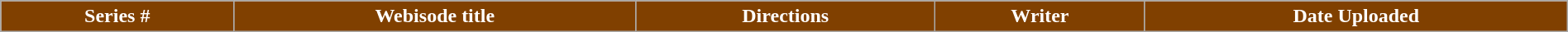<table class="wikitable plainrowheaders" style="width:100%; margin:auto; background:#FFFFF;">
<tr>
<th style="background:#804000; color:#fff; text-align:center;">Series #</th>
<th ! style="background-color:#804000; color:#fff; text-align: center;">Webisode title</th>
<th ! style="background:#804000; color:#fff; text-align:center;">Directions</th>
<th ! style="background:#804000; color:#fff; text-align:center;">Writer</th>
<th ! style="background-color:#804000; color:#fff; text-align: center;">Date Uploaded<br>


</th>
</tr>
</table>
